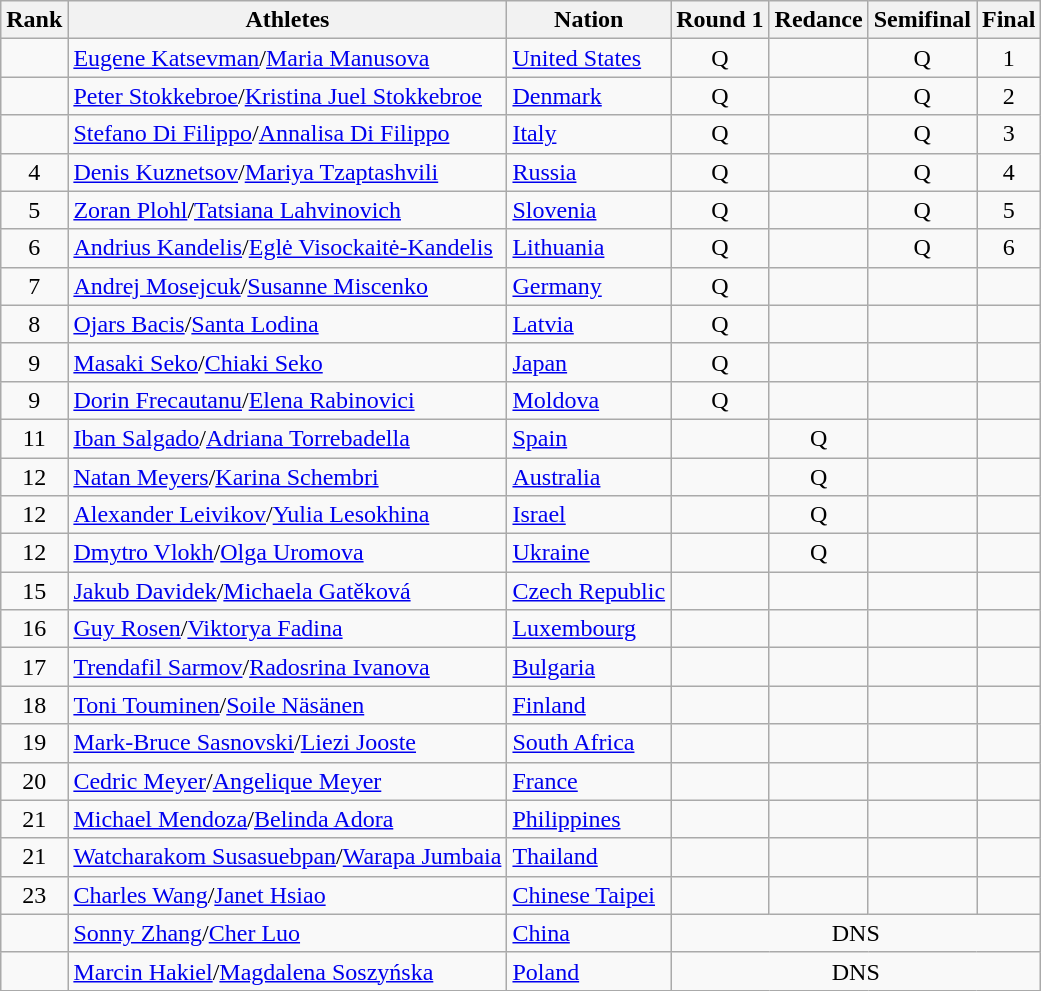<table class="wikitable sortable" style="text-align:center">
<tr>
<th>Rank</th>
<th>Athletes</th>
<th>Nation</th>
<th>Round 1</th>
<th>Redance</th>
<th>Semifinal</th>
<th>Final</th>
</tr>
<tr>
<td></td>
<td align=left><a href='#'>Eugene Katsevman</a>/<a href='#'>Maria Manusova</a></td>
<td align=left> <a href='#'>United States</a></td>
<td>Q</td>
<td></td>
<td>Q</td>
<td>1</td>
</tr>
<tr>
<td></td>
<td align=left><a href='#'>Peter Stokkebroe</a>/<a href='#'>Kristina Juel Stokkebroe</a></td>
<td align=left> <a href='#'>Denmark</a></td>
<td>Q</td>
<td></td>
<td>Q</td>
<td>2</td>
</tr>
<tr>
<td></td>
<td align=left><a href='#'>Stefano Di Filippo</a>/<a href='#'>Annalisa Di Filippo</a></td>
<td align=left> <a href='#'>Italy</a></td>
<td>Q</td>
<td></td>
<td>Q</td>
<td>3</td>
</tr>
<tr>
<td>4</td>
<td align=left><a href='#'>Denis Kuznetsov</a>/<a href='#'>Mariya Tzaptashvili</a></td>
<td align=left> <a href='#'>Russia</a></td>
<td>Q</td>
<td></td>
<td>Q</td>
<td>4</td>
</tr>
<tr>
<td>5</td>
<td align=left><a href='#'>Zoran Plohl</a>/<a href='#'>Tatsiana Lahvinovich</a></td>
<td align=left> <a href='#'>Slovenia</a></td>
<td>Q</td>
<td></td>
<td>Q</td>
<td>5</td>
</tr>
<tr>
<td>6</td>
<td align=left><a href='#'>Andrius Kandelis</a>/<a href='#'>Eglė Visockaitė-Kandelis</a></td>
<td align=left> <a href='#'>Lithuania</a></td>
<td>Q</td>
<td></td>
<td>Q</td>
<td>6</td>
</tr>
<tr>
<td>7</td>
<td align=left><a href='#'>Andrej Mosejcuk</a>/<a href='#'>Susanne Miscenko</a></td>
<td align=left> <a href='#'>Germany</a></td>
<td>Q</td>
<td></td>
<td></td>
<td></td>
</tr>
<tr>
<td>8</td>
<td align=left><a href='#'>Ojars Bacis</a>/<a href='#'>Santa Lodina</a></td>
<td align=left> <a href='#'>Latvia</a></td>
<td>Q</td>
<td></td>
<td></td>
<td></td>
</tr>
<tr>
<td>9</td>
<td align=left><a href='#'>Masaki Seko</a>/<a href='#'>Chiaki Seko</a></td>
<td align=left> <a href='#'>Japan</a></td>
<td>Q</td>
<td></td>
<td></td>
<td></td>
</tr>
<tr>
<td>9</td>
<td align=left><a href='#'>Dorin Frecautanu</a>/<a href='#'>Elena Rabinovici</a></td>
<td align=left> <a href='#'>Moldova</a></td>
<td>Q</td>
<td></td>
<td></td>
<td></td>
</tr>
<tr>
<td>11</td>
<td align=left><a href='#'>Iban Salgado</a>/<a href='#'>Adriana Torrebadella</a></td>
<td align=left> <a href='#'>Spain</a></td>
<td></td>
<td>Q</td>
<td></td>
<td></td>
</tr>
<tr>
<td>12</td>
<td align=left><a href='#'>Natan Meyers</a>/<a href='#'>Karina Schembri</a></td>
<td align=left> <a href='#'>Australia</a></td>
<td></td>
<td>Q</td>
<td></td>
<td></td>
</tr>
<tr>
<td>12</td>
<td align=left><a href='#'>Alexander Leivikov</a>/<a href='#'>Yulia Lesokhina</a></td>
<td align=left> <a href='#'>Israel</a></td>
<td></td>
<td>Q</td>
<td></td>
<td></td>
</tr>
<tr>
<td>12</td>
<td align=left><a href='#'>Dmytro Vlokh</a>/<a href='#'>Olga Uromova</a></td>
<td align=left> <a href='#'>Ukraine</a></td>
<td></td>
<td>Q</td>
<td></td>
<td></td>
</tr>
<tr>
<td>15</td>
<td align=left><a href='#'>Jakub Davidek</a>/<a href='#'>Michaela Gatěková</a></td>
<td align=left> <a href='#'>Czech Republic</a></td>
<td></td>
<td></td>
<td></td>
<td></td>
</tr>
<tr>
<td>16</td>
<td align=left><a href='#'>Guy Rosen</a>/<a href='#'>Viktorya Fadina</a></td>
<td align=left> <a href='#'>Luxembourg</a></td>
<td></td>
<td></td>
<td></td>
<td></td>
</tr>
<tr>
<td>17</td>
<td align=left><a href='#'>Trendafil Sarmov</a>/<a href='#'>Radosrina Ivanova</a></td>
<td align=left> <a href='#'>Bulgaria</a></td>
<td></td>
<td></td>
<td></td>
<td></td>
</tr>
<tr>
<td>18</td>
<td align=left><a href='#'>Toni Touminen</a>/<a href='#'>Soile Näsänen</a></td>
<td align=left> <a href='#'>Finland</a></td>
<td></td>
<td></td>
<td></td>
<td></td>
</tr>
<tr>
<td>19</td>
<td align=left><a href='#'>Mark-Bruce Sasnovski</a>/<a href='#'>Liezi Jooste</a></td>
<td align=left> <a href='#'>South Africa</a></td>
<td></td>
<td></td>
<td></td>
<td></td>
</tr>
<tr>
<td>20</td>
<td align=left><a href='#'>Cedric Meyer</a>/<a href='#'>Angelique Meyer</a></td>
<td align=left> <a href='#'>France</a></td>
<td></td>
<td></td>
<td></td>
<td></td>
</tr>
<tr>
<td>21</td>
<td align=left><a href='#'>Michael Mendoza</a>/<a href='#'>Belinda Adora</a></td>
<td align=left> <a href='#'>Philippines</a></td>
<td></td>
<td></td>
<td></td>
<td></td>
</tr>
<tr>
<td>21</td>
<td align=left><a href='#'>Watcharakom Susasuebpan</a>/<a href='#'>Warapa Jumbaia</a></td>
<td align=left> <a href='#'>Thailand</a></td>
<td></td>
<td></td>
<td></td>
<td></td>
</tr>
<tr>
<td>23</td>
<td align=left><a href='#'>Charles Wang</a>/<a href='#'>Janet Hsiao</a></td>
<td align=left> <a href='#'>Chinese Taipei</a></td>
<td></td>
<td></td>
<td></td>
<td></td>
</tr>
<tr>
<td></td>
<td align=left><a href='#'>Sonny Zhang</a>/<a href='#'>Cher Luo</a></td>
<td align=left> <a href='#'>China</a></td>
<td colspan=4>DNS</td>
</tr>
<tr>
<td></td>
<td align=left><a href='#'>Marcin Hakiel</a>/<a href='#'>Magdalena Soszyńska</a></td>
<td align=left> <a href='#'>Poland</a></td>
<td colspan=4>DNS</td>
</tr>
</table>
